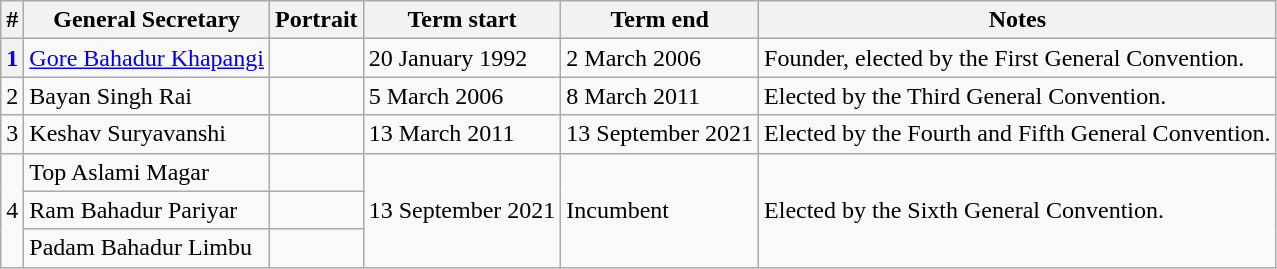<table class="wikitable">
<tr ->
<th>#</th>
<th>General Secretary</th>
<th>Portrait</th>
<th>Term start</th>
<th>Term end</th>
<th>Notes</th>
</tr>
<tr ->
<th style="color:#0000FF;">1</th>
<td><a href='#'>Gore Bahadur Khapangi</a></td>
<td></td>
<td>20 January 1992</td>
<td>2 March 2006</td>
<td>Founder, elected by the First General Convention.</td>
</tr>
<tr ->
<td>2</td>
<td>Bayan Singh Rai</td>
<td></td>
<td>5 March 2006</td>
<td>8 March 2011</td>
<td>Elected by the Third General Convention.</td>
</tr>
<tr ->
<td>3</td>
<td>Keshav Suryavanshi</td>
<td></td>
<td>13 March 2011</td>
<td>13 September 2021</td>
<td>Elected by the Fourth and Fifth General Convention.</td>
</tr>
<tr ->
<td rowspan="3">4</td>
<td>Top Aslami Magar</td>
<td></td>
<td rowspan="3">13 September 2021</td>
<td rowspan="3">Incumbent</td>
<td rowspan="3">Elected by the Sixth General Convention.</td>
</tr>
<tr>
<td>Ram Bahadur Pariyar</td>
<td></td>
</tr>
<tr>
<td>Padam Bahadur Limbu</td>
<td></td>
</tr>
</table>
